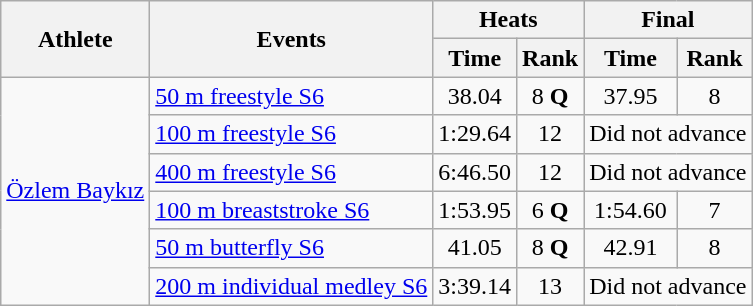<table class=wikitable>
<tr>
<th rowspan="2">Athlete</th>
<th rowspan="2">Events</th>
<th colspan="2">Heats</th>
<th colspan="2">Final</th>
</tr>
<tr>
<th>Time</th>
<th>Rank</th>
<th>Time</th>
<th>Rank</th>
</tr>
<tr>
<td rowspan="6"><a href='#'>Özlem Baykız</a></td>
<td><a href='#'>50 m freestyle S6</a></td>
<td align="center">38.04</td>
<td align="center">8 <strong>Q</strong></td>
<td align="center">37.95</td>
<td align="center">8</td>
</tr>
<tr>
<td><a href='#'>100 m freestyle S6</a></td>
<td align="center">1:29.64</td>
<td align="center">12</td>
<td align="center" colspan=2>Did not advance</td>
</tr>
<tr>
<td><a href='#'>400 m freestyle S6</a></td>
<td align="center">6:46.50</td>
<td align="center">12</td>
<td align="center" colspan=2>Did not advance</td>
</tr>
<tr>
<td><a href='#'>100 m breaststroke S6</a></td>
<td align="center">1:53.95</td>
<td align="center">6 <strong>Q</strong></td>
<td align="center">1:54.60</td>
<td align="center">7</td>
</tr>
<tr>
<td><a href='#'>50 m butterfly S6</a></td>
<td align="center">41.05</td>
<td align="center">8 <strong>Q</strong></td>
<td align="center">42.91</td>
<td align="center">8</td>
</tr>
<tr>
<td><a href='#'>200 m individual medley S6</a></td>
<td align="center">3:39.14</td>
<td align="center">13</td>
<td align="center" colspan=2>Did not advance</td>
</tr>
</table>
